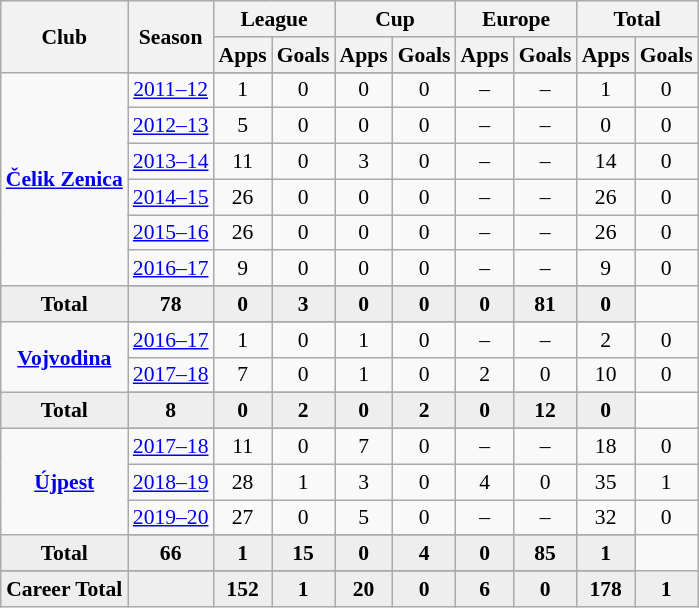<table class="wikitable" style="font-size:90%; text-align: center;">
<tr>
<th rowspan="2">Club</th>
<th rowspan="2">Season</th>
<th colspan="2">League</th>
<th colspan="2">Cup</th>
<th colspan="2">Europe</th>
<th colspan="2">Total</th>
</tr>
<tr>
<th>Apps</th>
<th>Goals</th>
<th>Apps</th>
<th>Goals</th>
<th>Apps</th>
<th>Goals</th>
<th>Apps</th>
<th>Goals</th>
</tr>
<tr ||-||-||-|->
<td rowspan="8" valign="center"><strong><a href='#'>Čelik Zenica</a></strong></td>
</tr>
<tr>
<td><a href='#'>2011–12</a></td>
<td>1</td>
<td>0</td>
<td>0</td>
<td>0</td>
<td>–</td>
<td>–</td>
<td>1</td>
<td>0</td>
</tr>
<tr>
<td><a href='#'>2012–13</a></td>
<td>5</td>
<td>0</td>
<td>0</td>
<td>0</td>
<td>–</td>
<td>–</td>
<td>0</td>
<td>0</td>
</tr>
<tr>
<td><a href='#'>2013–14</a></td>
<td>11</td>
<td>0</td>
<td>3</td>
<td>0</td>
<td>–</td>
<td>–</td>
<td>14</td>
<td>0</td>
</tr>
<tr>
<td><a href='#'>2014–15</a></td>
<td>26</td>
<td>0</td>
<td>0</td>
<td>0</td>
<td>–</td>
<td>–</td>
<td>26</td>
<td>0</td>
</tr>
<tr>
<td><a href='#'>2015–16</a></td>
<td>26</td>
<td>0</td>
<td>0</td>
<td>0</td>
<td>–</td>
<td>–</td>
<td>26</td>
<td>0</td>
</tr>
<tr>
<td><a href='#'>2016–17</a></td>
<td>9</td>
<td>0</td>
<td>0</td>
<td>0</td>
<td>–</td>
<td>–</td>
<td>9</td>
<td>0</td>
</tr>
<tr>
</tr>
<tr style="font-weight:bold; background-color:#eeeeee;">
<td>Total</td>
<td>78</td>
<td>0</td>
<td>3</td>
<td>0</td>
<td>0</td>
<td>0</td>
<td>81</td>
<td>0</td>
</tr>
<tr>
<td rowspan="4" valign="center"><strong><a href='#'>Vojvodina</a></strong></td>
</tr>
<tr>
<td><a href='#'>2016–17</a></td>
<td>1</td>
<td>0</td>
<td>1</td>
<td>0</td>
<td>–</td>
<td>–</td>
<td>2</td>
<td>0</td>
</tr>
<tr>
<td><a href='#'>2017–18</a></td>
<td>7</td>
<td>0</td>
<td>1</td>
<td>0</td>
<td>2</td>
<td>0</td>
<td>10</td>
<td>0</td>
</tr>
<tr>
</tr>
<tr style="font-weight:bold; background-color:#eeeeee;">
<td>Total</td>
<td>8</td>
<td>0</td>
<td>2</td>
<td>0</td>
<td>2</td>
<td>0</td>
<td>12</td>
<td>0</td>
</tr>
<tr>
<td rowspan="5" valign="center"><strong><a href='#'>Újpest</a></strong></td>
</tr>
<tr>
<td><a href='#'>2017–18</a></td>
<td>11</td>
<td>0</td>
<td>7</td>
<td>0</td>
<td>–</td>
<td>–</td>
<td>18</td>
<td>0</td>
</tr>
<tr>
<td><a href='#'>2018–19</a></td>
<td>28</td>
<td>1</td>
<td>3</td>
<td>0</td>
<td>4</td>
<td>0</td>
<td>35</td>
<td>1</td>
</tr>
<tr>
<td><a href='#'>2019–20</a></td>
<td>27</td>
<td>0</td>
<td>5</td>
<td>0</td>
<td>–</td>
<td>–</td>
<td>32</td>
<td>0</td>
</tr>
<tr>
</tr>
<tr style="font-weight:bold; background-color:#eeeeee;">
<td>Total</td>
<td>66</td>
<td>1</td>
<td>15</td>
<td>0</td>
<td>4</td>
<td>0</td>
<td>85</td>
<td>1</td>
</tr>
<tr>
</tr>
<tr style="font-weight:bold; background-color:#eeeeee;">
<td rowspan="1" valign="top"><strong>Career Total</strong></td>
<td></td>
<td><strong>152</strong></td>
<td><strong>1</strong></td>
<td><strong>20</strong></td>
<td><strong>0</strong></td>
<td><strong>6</strong></td>
<td><strong>0</strong></td>
<td><strong>178</strong></td>
<td><strong>1</strong></td>
</tr>
</table>
